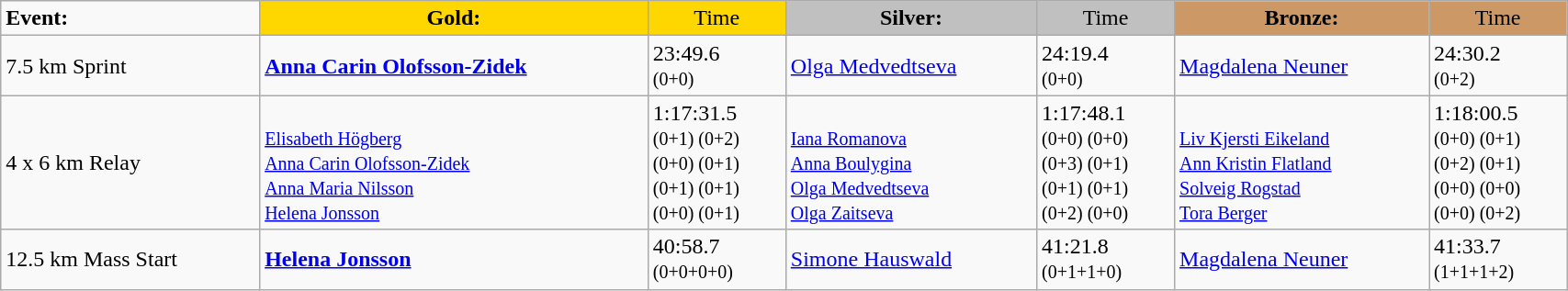<table class="wikitable" width=90%>
<tr>
<td><strong>Event:</strong></td>
<td style="text-align:center;background-color:gold;"><strong>Gold:</strong></td>
<td style="text-align:center;background-color:gold;">Time</td>
<td style="text-align:center;background-color:silver;"><strong>Silver:</strong></td>
<td style="text-align:center;background-color:silver;">Time</td>
<td style="text-align:center;background-color:#CC9966;"><strong>Bronze:</strong></td>
<td style="text-align:center;background-color:#CC9966;">Time</td>
</tr>
<tr>
<td>7.5 km Sprint<br></td>
<td><strong><a href='#'>Anna Carin Olofsson-Zidek</a></strong><br><small></small></td>
<td>23:49.6<br><small>(0+0)</small></td>
<td><a href='#'>Olga Medvedtseva</a><br><small></small></td>
<td>24:19.4<br><small>(0+0)</small></td>
<td><a href='#'>Magdalena Neuner</a><br><small></small></td>
<td>24:30.2<br><small>(0+2)</small></td>
</tr>
<tr>
<td>4 x 6 km Relay<br></td>
<td><strong></strong>  <br><small><a href='#'>Elisabeth Högberg</a><br><a href='#'>Anna Carin Olofsson-Zidek</a><br><a href='#'>Anna Maria Nilsson</a><br><a href='#'>Helena Jonsson</a></small></td>
<td>1:17:31.5<br><small>(0+1) (0+2)<br>(0+0) (0+1)<br>(0+1) (0+1)<br>(0+0) (0+1)</small></td>
<td>  <br><small><a href='#'>Iana Romanova</a><br><a href='#'>Anna Boulygina</a><br><a href='#'>Olga Medvedtseva</a><br><a href='#'>Olga Zaitseva</a></small></td>
<td>1:17:48.1<br><small>(0+0) (0+0)<br>(0+3) (0+1)<br>(0+1) (0+1)<br>(0+2) (0+0)</small></td>
<td>  <br><small><a href='#'>Liv Kjersti Eikeland</a><br><a href='#'>Ann Kristin Flatland</a><br><a href='#'>Solveig Rogstad</a><br><a href='#'>Tora Berger</a></small></td>
<td>1:18:00.5<br><small>(0+0) (0+1)<br>(0+2) (0+1)<br>(0+0) (0+0)<br>(0+0) (0+2)</small></td>
</tr>
<tr>
<td>12.5 km Mass Start<br></td>
<td><strong><a href='#'>Helena Jonsson</a></strong><br><small></small></td>
<td>40:58.7<br><small>(0+0+0+0)</small></td>
<td><a href='#'>Simone Hauswald</a><br><small></small></td>
<td>41:21.8<br><small>(0+1+1+0)</small></td>
<td><a href='#'>Magdalena Neuner</a><br><small></small></td>
<td>41:33.7<br><small>(1+1+1+2)</small></td>
</tr>
</table>
